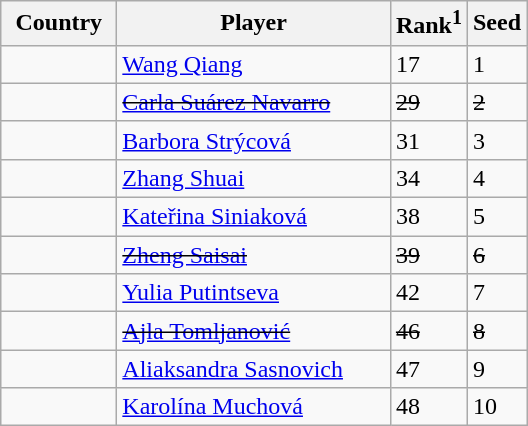<table class="sortable wikitable">
<tr>
<th style="width:70px;">Country</th>
<th style="width:175px;">Player</th>
<th>Rank<sup>1</sup></th>
<th>Seed</th>
</tr>
<tr>
<td></td>
<td><a href='#'>Wang Qiang</a></td>
<td>17</td>
<td>1</td>
</tr>
<tr>
<td><s></s></td>
<td><s><a href='#'>Carla Suárez Navarro</a></s></td>
<td><s>29</s></td>
<td><s>2</s></td>
</tr>
<tr>
<td></td>
<td><a href='#'>Barbora Strýcová</a></td>
<td>31</td>
<td>3</td>
</tr>
<tr>
<td></td>
<td><a href='#'>Zhang Shuai</a></td>
<td>34</td>
<td>4</td>
</tr>
<tr>
<td></td>
<td><a href='#'>Kateřina Siniaková</a></td>
<td>38</td>
<td>5</td>
</tr>
<tr>
<td><s></s></td>
<td><s><a href='#'>Zheng Saisai</a></s></td>
<td><s>39</s></td>
<td><s>6</s></td>
</tr>
<tr>
<td></td>
<td><a href='#'>Yulia Putintseva</a></td>
<td>42</td>
<td>7</td>
</tr>
<tr>
<td><s></s></td>
<td><s><a href='#'>Ajla Tomljanović</a></s></td>
<td><s>46</s></td>
<td><s>8</s></td>
</tr>
<tr>
<td></td>
<td><a href='#'>Aliaksandra Sasnovich</a></td>
<td>47</td>
<td>9</td>
</tr>
<tr>
<td></td>
<td><a href='#'>Karolína Muchová</a></td>
<td>48</td>
<td>10</td>
</tr>
</table>
